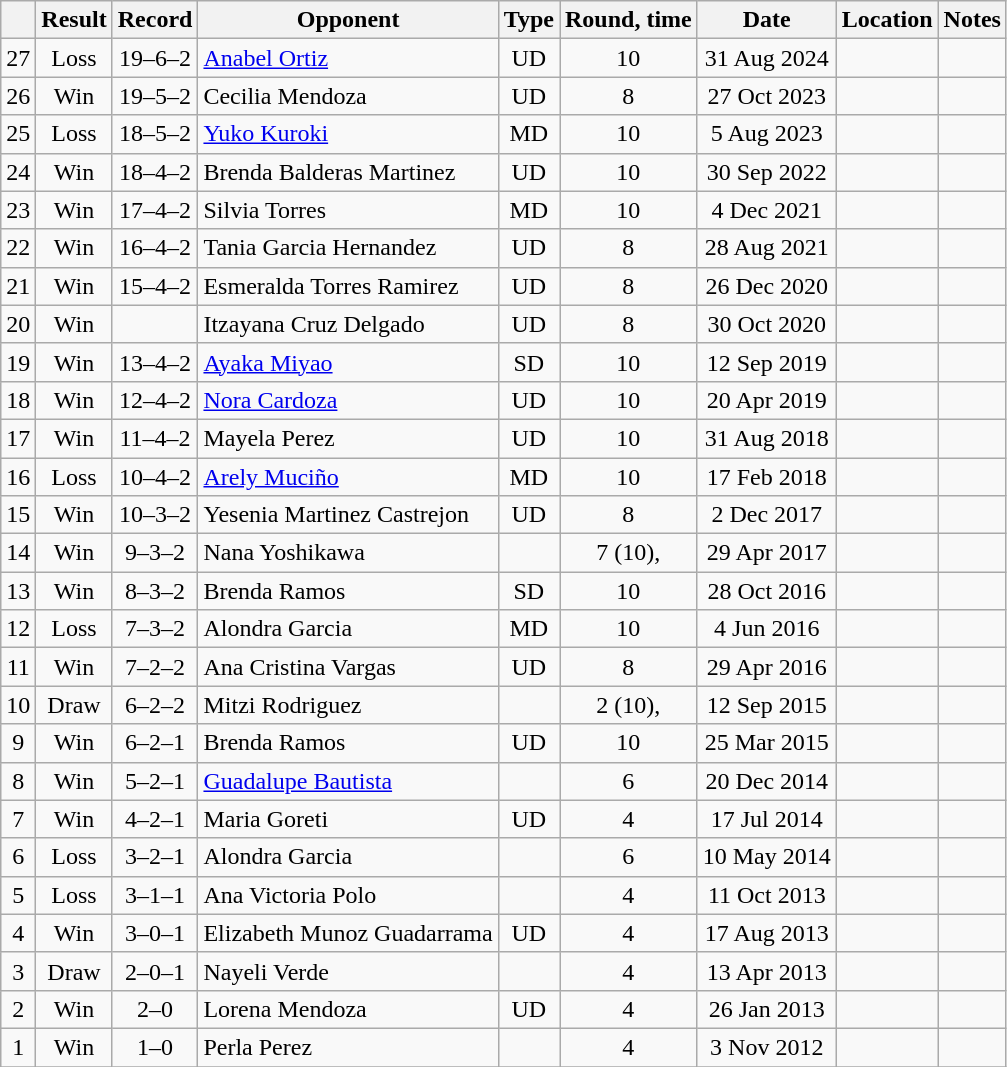<table class="wikitable" style="text-align:center;">
<tr>
<th></th>
<th>Result</th>
<th>Record</th>
<th>Opponent</th>
<th>Type</th>
<th>Round, time</th>
<th>Date</th>
<th>Location</th>
<th>Notes</th>
</tr>
<tr>
<td>27</td>
<td>Loss</td>
<td>19–6–2</td>
<td align=left><a href='#'>Anabel Ortiz</a></td>
<td>UD</td>
<td>10</td>
<td>31 Aug 2024</td>
<td align=left></td>
<td align=left></td>
</tr>
<tr>
<td>26</td>
<td>Win</td>
<td>19–5–2</td>
<td align=left>Cecilia Mendoza</td>
<td>UD</td>
<td>8</td>
<td>27 Oct 2023</td>
<td align=left></td>
<td align=left></td>
</tr>
<tr>
<td>25</td>
<td>Loss</td>
<td>18–5–2</td>
<td align=left><a href='#'>Yuko Kuroki</a></td>
<td>MD</td>
<td>10</td>
<td>5 Aug 2023</td>
<td align=left></td>
<td align=left></td>
</tr>
<tr>
<td>24</td>
<td>Win</td>
<td>18–4–2</td>
<td align=left>Brenda Balderas Martinez</td>
<td>UD</td>
<td>10</td>
<td>30 Sep 2022</td>
<td align=left></td>
<td align=left></td>
</tr>
<tr>
<td>23</td>
<td>Win</td>
<td>17–4–2</td>
<td align=left>Silvia Torres</td>
<td>MD</td>
<td>10</td>
<td>4 Dec 2021</td>
<td align=left></td>
<td align=left></td>
</tr>
<tr>
<td>22</td>
<td>Win</td>
<td>16–4–2</td>
<td align=left>Tania Garcia Hernandez</td>
<td>UD</td>
<td>8</td>
<td>28 Aug 2021</td>
<td align=left></td>
<td></td>
</tr>
<tr>
<td>21</td>
<td>Win</td>
<td>15–4–2</td>
<td align=left>Esmeralda Torres Ramirez</td>
<td>UD</td>
<td>8</td>
<td>26 Dec 2020</td>
<td align=left></td>
<td></td>
</tr>
<tr>
<td>20</td>
<td>Win</td>
<td></td>
<td align=left>Itzayana Cruz Delgado</td>
<td>UD</td>
<td>8</td>
<td>30 Oct 2020</td>
<td align=left></td>
<td></td>
</tr>
<tr>
<td>19</td>
<td>Win</td>
<td>13–4–2</td>
<td align=left><a href='#'>Ayaka Miyao</a></td>
<td>SD</td>
<td>10</td>
<td>12 Sep 2019</td>
<td align=left></td>
<td align=left></td>
</tr>
<tr>
<td>18</td>
<td>Win</td>
<td>12–4–2</td>
<td align=left><a href='#'>Nora Cardoza</a></td>
<td>UD</td>
<td>10</td>
<td>20 Apr 2019</td>
<td align=left></td>
<td align=left></td>
</tr>
<tr>
<td>17</td>
<td>Win</td>
<td>11–4–2</td>
<td align=left>Mayela Perez</td>
<td>UD</td>
<td>10</td>
<td>31 Aug 2018</td>
<td align=left></td>
<td align=left></td>
</tr>
<tr>
<td>16</td>
<td>Loss</td>
<td>10–4–2</td>
<td align=left><a href='#'>Arely Muciño</a></td>
<td>MD</td>
<td>10</td>
<td>17 Feb 2018</td>
<td align=left></td>
<td align=left></td>
</tr>
<tr>
<td>15</td>
<td>Win</td>
<td>10–3–2</td>
<td align=left>Yesenia Martinez Castrejon</td>
<td>UD</td>
<td>8</td>
<td>2 Dec 2017</td>
<td align=left></td>
<td></td>
</tr>
<tr>
<td>14</td>
<td>Win</td>
<td>9–3–2</td>
<td align=left>Nana Yoshikawa</td>
<td></td>
<td>7 (10), </td>
<td>29 Apr 2017</td>
<td align=left></td>
<td align=left></td>
</tr>
<tr>
<td>13</td>
<td>Win</td>
<td>8–3–2</td>
<td align=left>Brenda Ramos</td>
<td>SD</td>
<td>10</td>
<td>28 Oct 2016</td>
<td align=left></td>
<td align=left></td>
</tr>
<tr>
<td>12</td>
<td>Loss</td>
<td>7–3–2</td>
<td align=left>Alondra Garcia</td>
<td>MD</td>
<td>10</td>
<td>4 Jun 2016</td>
<td align=left></td>
<td align=left></td>
</tr>
<tr>
<td>11</td>
<td>Win</td>
<td>7–2–2</td>
<td align=left>Ana Cristina Vargas</td>
<td>UD</td>
<td>8</td>
<td>29 Apr 2016</td>
<td align=left></td>
<td></td>
</tr>
<tr>
<td>10</td>
<td>Draw</td>
<td>6–2–2</td>
<td align=left>Mitzi Rodriguez</td>
<td></td>
<td>2 (10), </td>
<td>12 Sep 2015</td>
<td align=left></td>
<td align=left></td>
</tr>
<tr>
<td>9</td>
<td>Win</td>
<td>6–2–1</td>
<td align=left>Brenda Ramos</td>
<td>UD</td>
<td>10</td>
<td>25 Mar 2015</td>
<td align=left></td>
<td align=left></td>
</tr>
<tr>
<td>8</td>
<td>Win</td>
<td>5–2–1</td>
<td align=left><a href='#'>Guadalupe Bautista</a></td>
<td></td>
<td>6</td>
<td>20 Dec 2014</td>
<td align=left></td>
<td></td>
</tr>
<tr>
<td>7</td>
<td>Win</td>
<td>4–2–1</td>
<td align=left>Maria Goreti</td>
<td>UD</td>
<td>4</td>
<td>17 Jul 2014</td>
<td align=left></td>
<td></td>
</tr>
<tr>
<td>6</td>
<td>Loss</td>
<td>3–2–1</td>
<td align=left>Alondra Garcia</td>
<td></td>
<td>6</td>
<td>10 May 2014</td>
<td align=left></td>
<td></td>
</tr>
<tr>
<td>5</td>
<td>Loss</td>
<td>3–1–1</td>
<td align=left>Ana Victoria Polo</td>
<td></td>
<td>4</td>
<td>11 Oct 2013</td>
<td align=left></td>
<td></td>
</tr>
<tr>
<td>4</td>
<td>Win</td>
<td>3–0–1</td>
<td align=left>Elizabeth Munoz Guadarrama</td>
<td>UD</td>
<td>4</td>
<td>17 Aug 2013</td>
<td align=left></td>
<td></td>
</tr>
<tr>
<td>3</td>
<td>Draw</td>
<td>2–0–1</td>
<td align=left>Nayeli Verde</td>
<td></td>
<td>4</td>
<td>13 Apr 2013</td>
<td align=left></td>
<td></td>
</tr>
<tr>
<td>2</td>
<td>Win</td>
<td>2–0</td>
<td align=left>Lorena Mendoza</td>
<td>UD</td>
<td>4</td>
<td>26 Jan 2013</td>
<td align=left></td>
<td></td>
</tr>
<tr>
<td>1</td>
<td>Win</td>
<td>1–0</td>
<td align=left>Perla Perez</td>
<td></td>
<td>4</td>
<td>3 Nov 2012</td>
<td align=left></td>
<td></td>
</tr>
<tr>
</tr>
</table>
